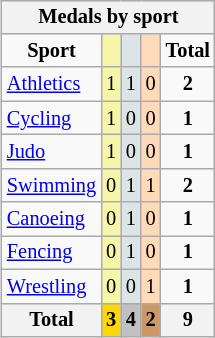<table class="wikitable" style="font-size:85%;float:right;clear:right;">
<tr style="background:#efefef;">
<th colspan=5><strong>Medals by sport</strong></th>
</tr>
<tr align=center>
<td><strong>Sport</strong></td>
<td bgcolor=#f7f6a8></td>
<td bgcolor=#dce5e5></td>
<td bgcolor=#ffdab9></td>
<td><strong>Total</strong></td>
</tr>
<tr align=center>
<td align="left"><a href='#'>Athletics</a></td>
<td style="background:#F7F6A8;">1</td>
<td style="background:#DCE5E5;">1</td>
<td style="background:#FFDAB9;">0</td>
<td><strong>2</strong></td>
</tr>
<tr align=center>
<td align="left"><a href='#'>Cycling</a></td>
<td style="background:#F7F6A8;">1</td>
<td style="background:#DCE5E5;">0</td>
<td style="background:#FFDAB9;">0</td>
<td><strong>1</strong></td>
</tr>
<tr align=center>
<td align="left"><a href='#'>Judo</a></td>
<td style="background:#F7F6A8;">1</td>
<td style="background:#DCE5E5;">0</td>
<td style="background:#FFDAB9;">0</td>
<td><strong>1</strong></td>
</tr>
<tr align=center>
<td align="left"><a href='#'>Swimming</a></td>
<td style="background:#F7F6A8;">0</td>
<td style="background:#DCE5E5;">1</td>
<td style="background:#FFDAB9;">1</td>
<td><strong>2</strong></td>
</tr>
<tr align=center>
<td align="left"><a href='#'>Canoeing</a></td>
<td style="background:#F7F6A8;">0</td>
<td style="background:#DCE5E5;">1</td>
<td style="background:#FFDAB9;">0</td>
<td><strong>1</strong></td>
</tr>
<tr align=center>
<td align="left"><a href='#'>Fencing</a></td>
<td style="background:#F7F6A8;">0</td>
<td style="background:#DCE5E5;">1</td>
<td style="background:#FFDAB9;">0</td>
<td><strong>1</strong></td>
</tr>
<tr align=center>
<td align="left"><a href='#'>Wrestling</a></td>
<td style="background:#F7F6A8;">0</td>
<td style="background:#DCE5E5;">0</td>
<td style="background:#FFDAB9;">1</td>
<td><strong>1</strong></td>
</tr>
<tr align=center>
<th><strong>Total</strong></th>
<th style="background:gold;"><strong>3</strong></th>
<th style="background:silver;"><strong>4</strong></th>
<th style="background:#c96;"><strong>2</strong></th>
<th><strong>9</strong></th>
</tr>
</table>
